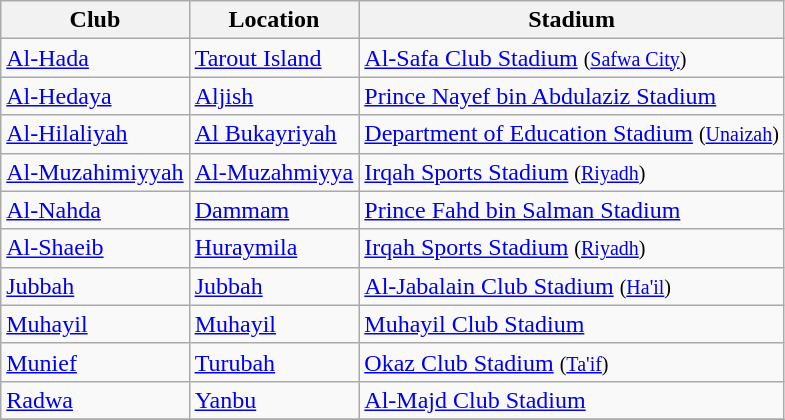<table class="wikitable sortable">
<tr>
<th>Club</th>
<th>Location</th>
<th>Stadium</th>
</tr>
<tr>
<td><a href='#'>Al-Hada</a></td>
<td><a href='#'>Tarout Island</a></td>
<td><a href='#'>Al-Safa Club Stadium</a> <small>(<a href='#'>Safwa City</a>)</small></td>
</tr>
<tr>
<td><a href='#'>Al-Hedaya</a></td>
<td><a href='#'>Aljish</a></td>
<td><a href='#'>Prince Nayef bin Abdulaziz Stadium</a></td>
</tr>
<tr>
<td><a href='#'>Al-Hilaliyah</a></td>
<td><a href='#'>Al Bukayriyah</a></td>
<td><a href='#'>Department of Education Stadium</a> <small>(<a href='#'>Unaizah</a>)</small></td>
</tr>
<tr>
<td><a href='#'>Al-Muzahimiyyah</a></td>
<td><a href='#'>Al-Muzahmiyya</a></td>
<td><a href='#'>Irqah Sports Stadium</a> <small>(<a href='#'>Riyadh</a>)</small></td>
</tr>
<tr>
<td><a href='#'>Al-Nahda</a></td>
<td><a href='#'>Dammam</a></td>
<td><a href='#'>Prince Fahd bin Salman Stadium</a></td>
</tr>
<tr>
<td><a href='#'>Al-Shaeib</a></td>
<td><a href='#'>Huraymila</a></td>
<td><a href='#'>Irqah Sports Stadium</a> <small>(<a href='#'>Riyadh</a>)</small></td>
</tr>
<tr>
<td><a href='#'>Jubbah</a></td>
<td><a href='#'>Jubbah</a></td>
<td><a href='#'>Al-Jabalain Club Stadium</a> <small>(<a href='#'>Ha'il</a>)</small></td>
</tr>
<tr>
<td><a href='#'>Muhayil</a></td>
<td><a href='#'>Muhayil</a></td>
<td><a href='#'>Muhayil Club Stadium</a></td>
</tr>
<tr>
<td><a href='#'>Munief</a></td>
<td><a href='#'>Turubah</a></td>
<td><a href='#'>Okaz Club Stadium</a> <small>(<a href='#'>Ta'if</a>)</small></td>
</tr>
<tr>
<td><a href='#'>Radwa</a></td>
<td><a href='#'>Yanbu</a></td>
<td><a href='#'>Al-Majd Club Stadium</a></td>
</tr>
<tr>
</tr>
</table>
